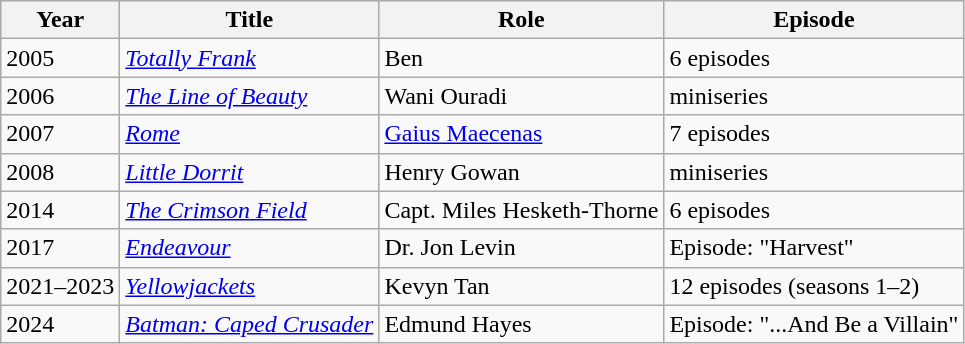<table class="wikitable" style="font-size: 100%;">
<tr>
<th>Year</th>
<th>Title</th>
<th>Role</th>
<th>Episode</th>
</tr>
<tr>
<td>2005</td>
<td><em><a href='#'>Totally Frank</a></em></td>
<td>Ben</td>
<td>6 episodes</td>
</tr>
<tr>
<td>2006</td>
<td><em><a href='#'>The Line of Beauty</a></em></td>
<td>Wani Ouradi</td>
<td>miniseries</td>
</tr>
<tr>
<td>2007</td>
<td><em><a href='#'>Rome</a></em></td>
<td><a href='#'>Gaius Maecenas</a></td>
<td>7 episodes</td>
</tr>
<tr>
<td>2008</td>
<td><em><a href='#'>Little Dorrit</a></em></td>
<td>Henry Gowan</td>
<td>miniseries</td>
</tr>
<tr>
<td>2014</td>
<td><em><a href='#'>The Crimson Field</a></em></td>
<td>Capt. Miles Hesketh-Thorne</td>
<td>6 episodes</td>
</tr>
<tr>
<td>2017</td>
<td><em><a href='#'>Endeavour</a></em></td>
<td>Dr. Jon Levin</td>
<td>Episode: "Harvest"</td>
</tr>
<tr>
<td>2021–2023</td>
<td><em><a href='#'>Yellowjackets</a></em></td>
<td>Kevyn Tan</td>
<td>12 episodes (seasons 1–2)</td>
</tr>
<tr>
<td>2024</td>
<td><em><a href='#'>Batman: Caped Crusader</a></em></td>
<td>Edmund Hayes</td>
<td>Episode: "...And Be a Villain"</td>
</tr>
</table>
